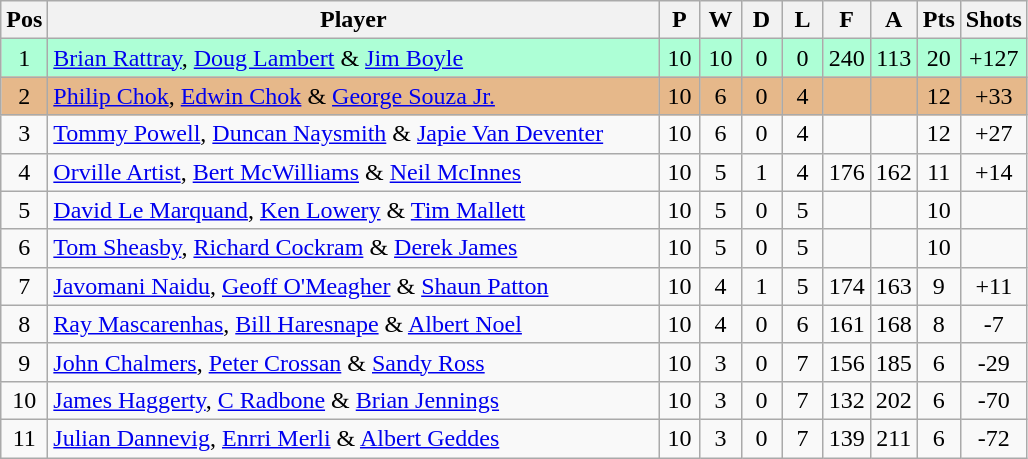<table class="wikitable" style="font-size: 100%">
<tr>
<th width=20>Pos</th>
<th width=400>Player</th>
<th width=20>P</th>
<th width=20>W</th>
<th width=20>D</th>
<th width=20>L</th>
<th width=20>F</th>
<th width=20>A</th>
<th width=20>Pts</th>
<th width=20>Shots</th>
</tr>
<tr align=center style="background: #ADFFD6;">
<td>1</td>
<td align="left"> <a href='#'>Brian Rattray</a>, <a href='#'>Doug Lambert</a> & <a href='#'>Jim Boyle</a></td>
<td>10</td>
<td>10</td>
<td>0</td>
<td>0</td>
<td>240</td>
<td>113</td>
<td>20</td>
<td>+127</td>
</tr>
<tr align=center style="background: #E6B88A;">
<td>2</td>
<td align="left"> <a href='#'>Philip Chok</a>, <a href='#'>Edwin Chok</a> & <a href='#'>George Souza Jr.</a></td>
<td>10</td>
<td>6</td>
<td>0</td>
<td>4</td>
<td></td>
<td></td>
<td>12</td>
<td>+33</td>
</tr>
<tr align=center>
<td>3</td>
<td align="left"> <a href='#'>Tommy Powell</a>, <a href='#'>Duncan Naysmith</a> & <a href='#'>Japie Van Deventer</a></td>
<td>10</td>
<td>6</td>
<td>0</td>
<td>4</td>
<td></td>
<td></td>
<td>12</td>
<td>+27</td>
</tr>
<tr align=center>
<td>4</td>
<td align="left"> <a href='#'>Orville Artist</a>, <a href='#'>Bert McWilliams</a> & <a href='#'>Neil McInnes</a></td>
<td>10</td>
<td>5</td>
<td>1</td>
<td>4</td>
<td>176</td>
<td>162</td>
<td>11</td>
<td>+14</td>
</tr>
<tr align=center>
<td>5</td>
<td align="left"> <a href='#'>David Le Marquand</a>, <a href='#'>Ken Lowery</a> & <a href='#'>Tim Mallett</a></td>
<td>10</td>
<td>5</td>
<td>0</td>
<td>5</td>
<td></td>
<td></td>
<td>10</td>
<td></td>
</tr>
<tr align=center>
<td>6</td>
<td align="left"> <a href='#'>Tom Sheasby</a>, <a href='#'>Richard Cockram</a> & <a href='#'>Derek James</a></td>
<td>10</td>
<td>5</td>
<td>0</td>
<td>5</td>
<td></td>
<td></td>
<td>10</td>
<td></td>
</tr>
<tr align=center>
<td>7</td>
<td align="left"> <a href='#'>Javomani Naidu</a>, <a href='#'>Geoff O'Meagher</a> & <a href='#'>Shaun Patton</a></td>
<td>10</td>
<td>4</td>
<td>1</td>
<td>5</td>
<td>174</td>
<td>163</td>
<td>9</td>
<td>+11</td>
</tr>
<tr align=center>
<td>8</td>
<td align="left"> <a href='#'>Ray Mascarenhas</a>, <a href='#'>Bill Haresnape</a> & <a href='#'>Albert Noel</a></td>
<td>10</td>
<td>4</td>
<td>0</td>
<td>6</td>
<td>161</td>
<td>168</td>
<td>8</td>
<td>-7</td>
</tr>
<tr align=center>
<td>9</td>
<td align="left"> <a href='#'>John Chalmers</a>, <a href='#'>Peter Crossan</a> & <a href='#'>Sandy Ross</a></td>
<td>10</td>
<td>3</td>
<td>0</td>
<td>7</td>
<td>156</td>
<td>185</td>
<td>6</td>
<td>-29</td>
</tr>
<tr align=center>
<td>10</td>
<td align="left"> <a href='#'>James Haggerty</a>, <a href='#'>C Radbone</a> & <a href='#'>Brian Jennings</a></td>
<td>10</td>
<td>3</td>
<td>0</td>
<td>7</td>
<td>132</td>
<td>202</td>
<td>6</td>
<td>-70</td>
</tr>
<tr align=center>
<td>11</td>
<td align="left"> <a href='#'>Julian Dannevig</a>, <a href='#'>Enrri Merli</a> & <a href='#'>Albert Geddes</a></td>
<td>10</td>
<td>3</td>
<td>0</td>
<td>7</td>
<td>139</td>
<td>211</td>
<td>6</td>
<td>-72</td>
</tr>
</table>
